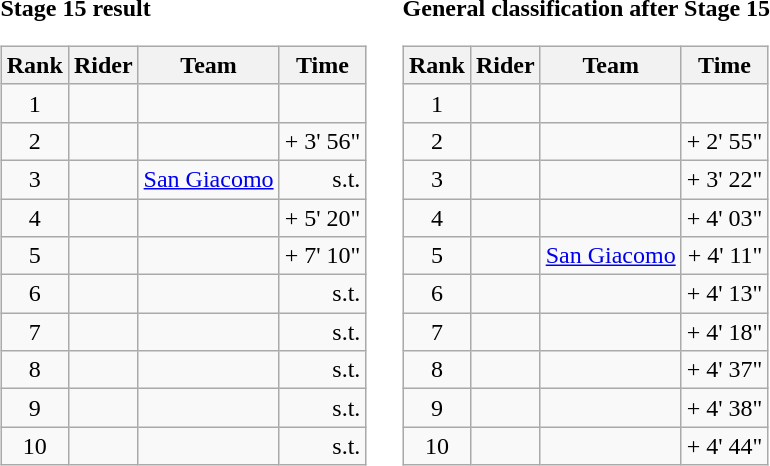<table>
<tr>
<td><strong>Stage 15 result</strong><br><table class="wikitable">
<tr>
<th scope="col">Rank</th>
<th scope="col">Rider</th>
<th scope="col">Team</th>
<th scope="col">Time</th>
</tr>
<tr>
<td style="text-align:center;">1</td>
<td></td>
<td></td>
<td style="text-align:right;"></td>
</tr>
<tr>
<td style="text-align:center;">2</td>
<td></td>
<td></td>
<td style="text-align:right;">+ 3' 56"</td>
</tr>
<tr>
<td style="text-align:center;">3</td>
<td></td>
<td><a href='#'>San Giacomo</a></td>
<td style="text-align:right;">s.t.</td>
</tr>
<tr>
<td style="text-align:center;">4</td>
<td></td>
<td></td>
<td style="text-align:right;">+ 5' 20"</td>
</tr>
<tr>
<td style="text-align:center;">5</td>
<td></td>
<td></td>
<td style="text-align:right;">+ 7' 10"</td>
</tr>
<tr>
<td style="text-align:center;">6</td>
<td></td>
<td></td>
<td style="text-align:right;">s.t.</td>
</tr>
<tr>
<td style="text-align:center;">7</td>
<td></td>
<td></td>
<td style="text-align:right;">s.t.</td>
</tr>
<tr>
<td style="text-align:center;">8</td>
<td></td>
<td></td>
<td style="text-align:right;">s.t.</td>
</tr>
<tr>
<td style="text-align:center;">9</td>
<td></td>
<td></td>
<td style="text-align:right;">s.t.</td>
</tr>
<tr>
<td style="text-align:center;">10</td>
<td></td>
<td></td>
<td style="text-align:right;">s.t.</td>
</tr>
</table>
</td>
<td></td>
<td><strong>General classification after Stage 15</strong><br><table class="wikitable">
<tr>
<th scope="col">Rank</th>
<th scope="col">Rider</th>
<th scope="col">Team</th>
<th scope="col">Time</th>
</tr>
<tr>
<td style="text-align:center;">1</td>
<td></td>
<td></td>
<td style="text-align:right;"></td>
</tr>
<tr>
<td style="text-align:center;">2</td>
<td></td>
<td></td>
<td style="text-align:right;">+ 2' 55"</td>
</tr>
<tr>
<td style="text-align:center;">3</td>
<td></td>
<td></td>
<td style="text-align:right;">+ 3' 22"</td>
</tr>
<tr>
<td style="text-align:center;">4</td>
<td></td>
<td></td>
<td style="text-align:right;">+ 4' 03"</td>
</tr>
<tr>
<td style="text-align:center;">5</td>
<td></td>
<td><a href='#'>San Giacomo</a></td>
<td style="text-align:right;">+ 4' 11"</td>
</tr>
<tr>
<td style="text-align:center;">6</td>
<td></td>
<td></td>
<td style="text-align:right;">+ 4' 13"</td>
</tr>
<tr>
<td style="text-align:center;">7</td>
<td></td>
<td></td>
<td style="text-align:right;">+ 4' 18"</td>
</tr>
<tr>
<td style="text-align:center;">8</td>
<td></td>
<td></td>
<td style="text-align:right;">+ 4' 37"</td>
</tr>
<tr>
<td style="text-align:center;">9</td>
<td></td>
<td></td>
<td style="text-align:right;">+ 4' 38"</td>
</tr>
<tr>
<td style="text-align:center;">10</td>
<td></td>
<td></td>
<td style="text-align:right;">+ 4' 44"</td>
</tr>
</table>
</td>
</tr>
</table>
